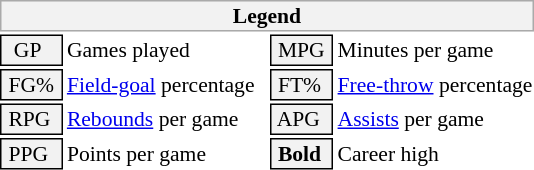<table class="toccolours" style="font-size: 90%; white-space: nowrap;">
<tr>
<th colspan="6" style="background:#f2f2f2; border:1px solid #aaa;">Legend</th>
</tr>
<tr>
<td style="background:#f2f2f2; border:1px solid black;">  GP</td>
<td>Games played</td>
<td style="background:#f2f2f2; border:1px solid black;"> MPG </td>
<td>Minutes per game</td>
</tr>
<tr>
<td style="background:#f2f2f2; border:1px solid black;"> FG% </td>
<td style="padding-right: 8px"><a href='#'>Field-goal</a> percentage</td>
<td style="background:#f2f2f2; border:1px solid black;"> FT% </td>
<td><a href='#'>Free-throw</a> percentage</td>
</tr>
<tr>
<td style="background:#f2f2f2; border:1px solid black;"> RPG </td>
<td><a href='#'>Rebounds</a> per game</td>
<td style="background:#f2f2f2; border:1px solid black;"> APG </td>
<td><a href='#'>Assists</a> per game</td>
</tr>
<tr>
<td style="background:#f2f2f2; border:1px solid black;"> PPG </td>
<td>Points per game</td>
<td style="background-color: #F2F2F2; border: 1px solid black"> <strong>Bold</strong> </td>
<td>Career high</td>
</tr>
<tr>
</tr>
</table>
